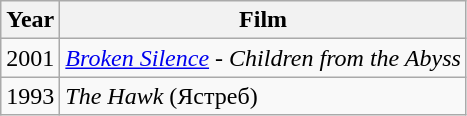<table class="wikitable">
<tr>
<th>Year</th>
<th>Film</th>
</tr>
<tr>
<td>2001</td>
<td><em><a href='#'>Broken Silence</a> - Children from the Abyss</em></td>
</tr>
<tr>
<td>1993</td>
<td><em>The Hawk</em> (Ястреб)</td>
</tr>
</table>
